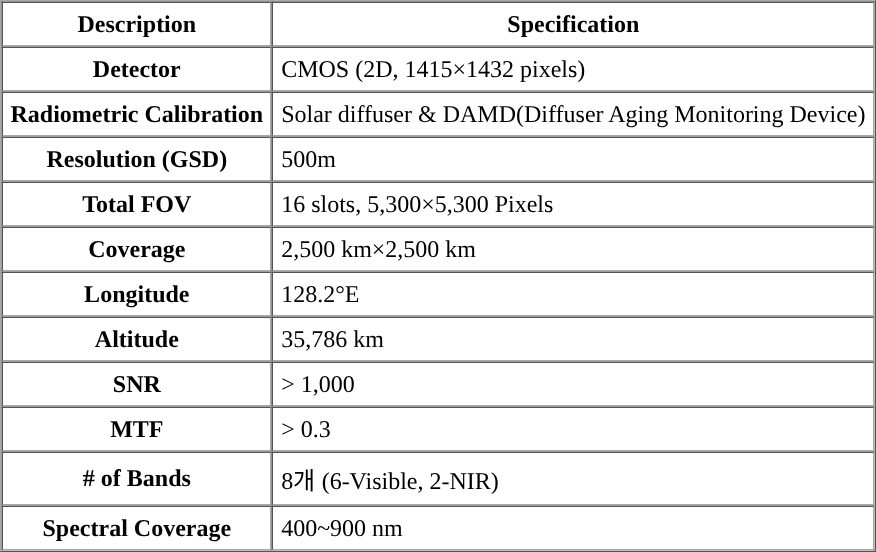<table style="background:white;color:black" border="1" cellpadding="5" cellspacing="0" align="center">
<tr>
<th>Description</th>
<th>Specification</th>
</tr>
<tr style="background:white; color:black">
<th>Detector</th>
<td>CMOS (2D, 1415×1432 pixels)</td>
</tr>
<tr style="background:white; color:black">
<th>Radiometric Calibration</th>
<td>Solar diffuser & DAMD(Diffuser Aging Monitoring Device)</td>
</tr>
<tr style="background:white; color:black">
<th>Resolution (GSD)</th>
<td>500m</td>
</tr>
<tr style="background:white; color:black">
<th>Total FOV</th>
<td>16 slots, 5,300×5,300 Pixels</td>
</tr>
<tr style="background:white; color:black">
<th>Coverage</th>
<td>2,500 km×2,500 km</td>
</tr>
<tr style="background:white; color:black">
<th>Longitude</th>
<td>128.2°E</td>
</tr>
<tr style="background:white; color:black">
<th>Altitude</th>
<td>35,786 km</td>
</tr>
<tr style="background:white; color:black">
<th>SNR</th>
<td>> 1,000</td>
</tr>
<tr style="background:white; color:black">
<th>MTF</th>
<td>> 0.3</td>
</tr>
<tr style="background:white; color:black">
<th># of Bands</th>
<td>8개 (6-Visible, 2-NIR)</td>
</tr>
<tr style="background:white; color:black">
<th>Spectral Coverage</th>
<td>400~900 nm</td>
</tr>
</table>
